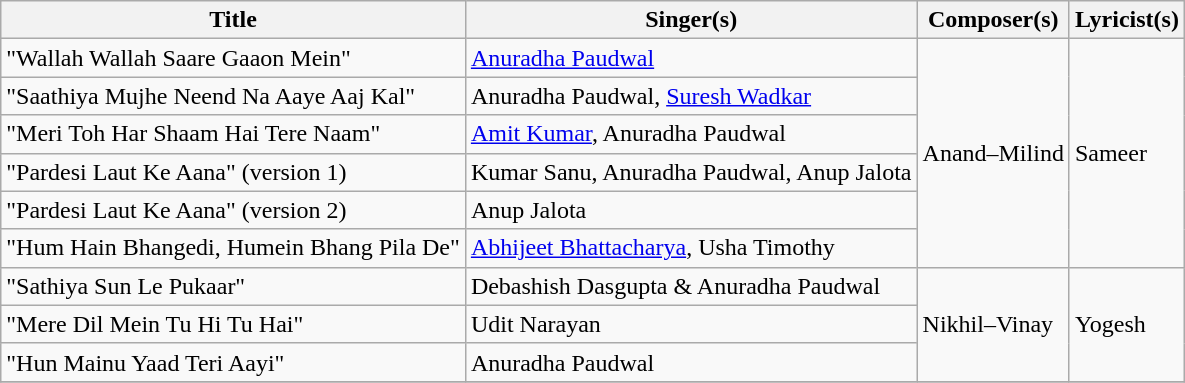<table class="wikitable sortable">
<tr>
<th>Title</th>
<th>Singer(s)</th>
<th>Composer(s)</th>
<th>Lyricist(s)</th>
</tr>
<tr>
<td>"Wallah Wallah Saare Gaaon Mein"</td>
<td><a href='#'>Anuradha Paudwal</a></td>
<td rowspan=6>Anand–Milind</td>
<td rowspan=6>Sameer</td>
</tr>
<tr>
<td>"Saathiya Mujhe Neend Na Aaye Aaj Kal"</td>
<td>Anuradha Paudwal, <a href='#'>Suresh Wadkar</a></td>
</tr>
<tr>
<td>"Meri Toh Har Shaam Hai Tere Naam"</td>
<td><a href='#'>Amit Kumar</a>, Anuradha Paudwal</td>
</tr>
<tr>
<td>"Pardesi Laut Ke Aana" (version 1)</td>
<td>Kumar Sanu, Anuradha Paudwal, Anup Jalota</td>
</tr>
<tr>
<td>"Pardesi Laut Ke Aana" (version 2)</td>
<td>Anup Jalota</td>
</tr>
<tr>
<td>"Hum Hain Bhangedi, Humein Bhang Pila De"</td>
<td><a href='#'>Abhijeet Bhattacharya</a>, Usha Timothy</td>
</tr>
<tr>
<td>"Sathiya Sun Le Pukaar"</td>
<td>Debashish Dasgupta & Anuradha Paudwal</td>
<td rowspan=3>Nikhil–Vinay</td>
<td rowspan=3>Yogesh</td>
</tr>
<tr>
<td>"Mere Dil Mein Tu Hi Tu Hai"</td>
<td>Udit Narayan</td>
</tr>
<tr>
<td>"Hun Mainu Yaad Teri Aayi"</td>
<td>Anuradha Paudwal</td>
</tr>
<tr>
</tr>
</table>
